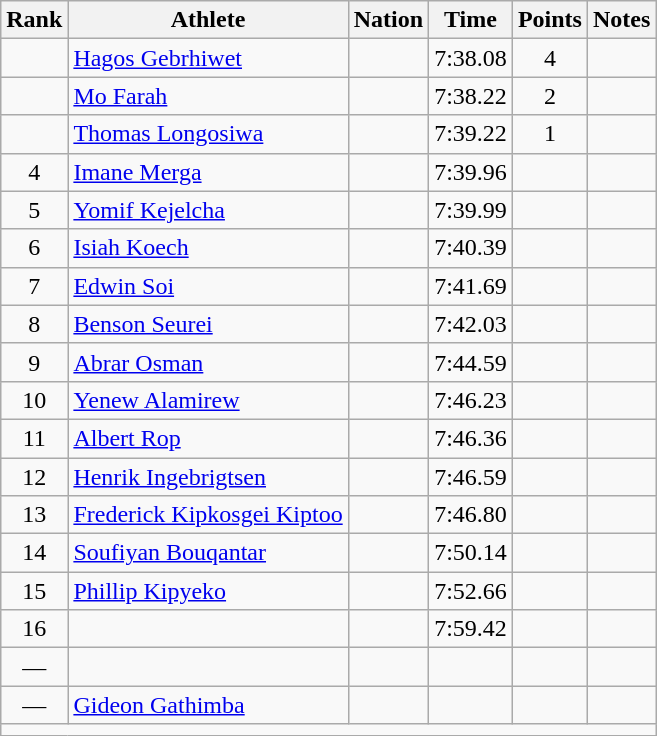<table class="wikitable mw-datatable sortable" style="text-align:center;">
<tr>
<th>Rank</th>
<th>Athlete</th>
<th>Nation</th>
<th>Time</th>
<th>Points</th>
<th>Notes</th>
</tr>
<tr>
<td></td>
<td align=left><a href='#'>Hagos Gebrhiwet</a></td>
<td align=left></td>
<td>7:38.08</td>
<td>4</td>
<td></td>
</tr>
<tr>
<td></td>
<td align=left><a href='#'>Mo Farah</a></td>
<td align=left></td>
<td>7:38.22</td>
<td>2</td>
<td></td>
</tr>
<tr>
<td></td>
<td align=left><a href='#'>Thomas Longosiwa</a></td>
<td align=left></td>
<td>7:39.22</td>
<td>1</td>
<td></td>
</tr>
<tr>
<td>4</td>
<td align=left><a href='#'>Imane Merga</a></td>
<td align=left></td>
<td>7:39.96</td>
<td></td>
<td></td>
</tr>
<tr>
<td>5</td>
<td align=left><a href='#'>Yomif Kejelcha</a></td>
<td align=left></td>
<td>7:39.99</td>
<td></td>
<td></td>
</tr>
<tr>
<td>6</td>
<td align=left><a href='#'>Isiah Koech</a></td>
<td align=left></td>
<td>7:40.39</td>
<td></td>
<td></td>
</tr>
<tr>
<td>7</td>
<td align=left><a href='#'>Edwin Soi</a></td>
<td align=left></td>
<td>7:41.69</td>
<td></td>
<td></td>
</tr>
<tr>
<td>8</td>
<td align=left><a href='#'>Benson Seurei</a></td>
<td align=left></td>
<td>7:42.03</td>
<td></td>
<td></td>
</tr>
<tr>
<td>9</td>
<td align=left><a href='#'>Abrar Osman</a></td>
<td align=left></td>
<td>7:44.59</td>
<td></td>
<td></td>
</tr>
<tr>
<td>10</td>
<td align=left><a href='#'>Yenew Alamirew</a></td>
<td align=left></td>
<td>7:46.23</td>
<td></td>
<td></td>
</tr>
<tr>
<td>11</td>
<td align=left><a href='#'>Albert Rop</a></td>
<td align=left></td>
<td>7:46.36</td>
<td></td>
<td></td>
</tr>
<tr>
<td>12</td>
<td align=left><a href='#'>Henrik Ingebrigtsen</a></td>
<td align=left></td>
<td>7:46.59</td>
<td></td>
<td></td>
</tr>
<tr>
<td>13</td>
<td align=left><a href='#'>Frederick Kipkosgei Kiptoo</a></td>
<td align=left></td>
<td>7:46.80</td>
<td></td>
<td></td>
</tr>
<tr>
<td>14</td>
<td align=left><a href='#'>Soufiyan Bouqantar</a></td>
<td align=left></td>
<td>7:50.14</td>
<td></td>
<td></td>
</tr>
<tr>
<td>15</td>
<td align=left><a href='#'>Phillip Kipyeko</a></td>
<td align=left></td>
<td>7:52.66</td>
<td></td>
<td></td>
</tr>
<tr>
<td>16</td>
<td align=left></td>
<td align=left></td>
<td>7:59.42</td>
<td></td>
<td></td>
</tr>
<tr>
<td>—</td>
<td align=left></td>
<td align=left></td>
<td></td>
<td></td>
<td></td>
</tr>
<tr>
<td>—</td>
<td align=left><a href='#'>Gideon Gathimba</a></td>
<td align=left></td>
<td></td>
<td></td>
<td></td>
</tr>
<tr class="sortbottom">
<td colspan=6></td>
</tr>
</table>
